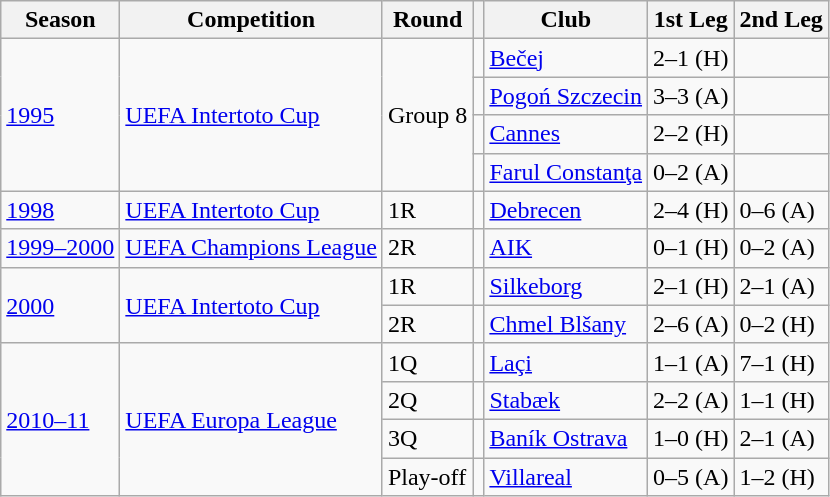<table class="wikitable">
<tr>
<th>Season</th>
<th>Competition</th>
<th>Round</th>
<th></th>
<th>Club</th>
<th>1st Leg</th>
<th>2nd Leg</th>
</tr>
<tr>
<td rowspan="4"><a href='#'>1995</a></td>
<td rowspan="4"><a href='#'>UEFA Intertoto Cup</a></td>
<td rowspan="4">Group 8</td>
<td></td>
<td><a href='#'>Bečej</a></td>
<td>2–1 (H)</td>
<td></td>
</tr>
<tr>
<td></td>
<td><a href='#'>Pogoń Szczecin</a></td>
<td>3–3 (A)</td>
<td></td>
</tr>
<tr>
<td></td>
<td><a href='#'>Cannes</a></td>
<td>2–2 (H)</td>
<td></td>
</tr>
<tr>
<td></td>
<td><a href='#'>Farul Constanţa</a></td>
<td>0–2 (A)</td>
<td></td>
</tr>
<tr>
<td><a href='#'>1998</a></td>
<td><a href='#'>UEFA Intertoto Cup</a></td>
<td>1R</td>
<td></td>
<td><a href='#'>Debrecen</a></td>
<td>2–4 (H)</td>
<td>0–6 (A)</td>
</tr>
<tr>
<td><a href='#'>1999–2000</a></td>
<td><a href='#'>UEFA Champions League</a></td>
<td>2R</td>
<td></td>
<td><a href='#'>AIK</a></td>
<td>0–1 (H)</td>
<td>0–2 (A)</td>
</tr>
<tr>
<td rowspan="2"><a href='#'>2000</a></td>
<td rowspan="2"><a href='#'>UEFA Intertoto Cup</a></td>
<td>1R</td>
<td></td>
<td><a href='#'>Silkeborg</a></td>
<td>2–1 (H)</td>
<td>2–1 (A)</td>
</tr>
<tr>
<td>2R</td>
<td></td>
<td><a href='#'>Chmel Blšany</a></td>
<td>2–6 (A)</td>
<td>0–2 (H)</td>
</tr>
<tr>
<td rowspan="4"><a href='#'>2010–11</a></td>
<td rowspan="4"><a href='#'>UEFA Europa League</a></td>
<td>1Q</td>
<td></td>
<td><a href='#'>Laçi</a></td>
<td>1–1 (A)</td>
<td>7–1 (H)</td>
</tr>
<tr>
<td>2Q</td>
<td></td>
<td><a href='#'>Stabæk</a></td>
<td>2–2 (A)</td>
<td>1–1 (H)</td>
</tr>
<tr>
<td>3Q</td>
<td></td>
<td><a href='#'>Baník Ostrava</a></td>
<td>1–0 (H)</td>
<td>2–1 (A)</td>
</tr>
<tr>
<td>Play-off</td>
<td></td>
<td><a href='#'>Villareal</a></td>
<td>0–5 (A)</td>
<td>1–2 (H)</td>
</tr>
</table>
